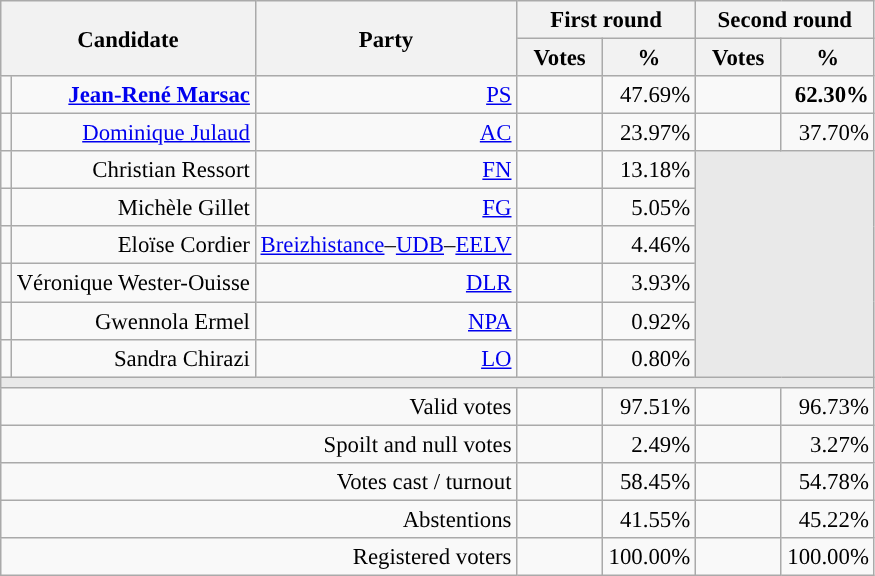<table class="wikitable" style="text-align:right;font-size:95%;">
<tr>
<th rowspan=2 colspan=2>Candidate</th>
<th rowspan=2 colspan=1>Party</th>
<th colspan=2>First round</th>
<th colspan=2>Second round</th>
</tr>
<tr>
<th style="width:50px;">Votes</th>
<th style="width:55px;">%</th>
<th style="width:50px;">Votes</th>
<th style="width:55px;">%</th>
</tr>
<tr>
<td style="color:inherit;background-color:"></td>
<td><strong><a href='#'>Jean-René Marsac</a></strong></td>
<td><a href='#'>PS</a></td>
<td></td>
<td>47.69%</td>
<td><strong></strong></td>
<td><strong>62.30%</strong></td>
</tr>
<tr>
<td style="color:inherit;background-color:"></td>
<td><a href='#'>Dominique Julaud</a></td>
<td><a href='#'>AC</a></td>
<td></td>
<td>23.97%</td>
<td></td>
<td>37.70%</td>
</tr>
<tr>
<td style="color:inherit;background-color:"></td>
<td>Christian Ressort</td>
<td><a href='#'>FN</a></td>
<td></td>
<td>13.18%</td>
<td colspan=7 rowspan=6 style="background-color:#E9E9E9;"></td>
</tr>
<tr>
<td style="color:inherit;background-color:"></td>
<td>Michèle Gillet</td>
<td><a href='#'>FG</a></td>
<td></td>
<td>5.05%</td>
</tr>
<tr>
<td style="color:inherit;background-color:"></td>
<td>Eloïse Cordier</td>
<td><a href='#'>Breizhistance</a>–<a href='#'>UDB</a>–<a href='#'>EELV</a></td>
<td></td>
<td>4.46%</td>
</tr>
<tr>
<td style="color:inherit;background-color:"></td>
<td>Véronique Wester-Ouisse</td>
<td><a href='#'>DLR</a></td>
<td></td>
<td>3.93%</td>
</tr>
<tr>
<td style="color:inherit;background-color:"></td>
<td>Gwennola Ermel</td>
<td><a href='#'>NPA</a></td>
<td></td>
<td>0.92%</td>
</tr>
<tr>
<td style="color:inherit;background-color:"></td>
<td>Sandra Chirazi</td>
<td><a href='#'>LO</a></td>
<td></td>
<td>0.80%</td>
</tr>
<tr>
<td colspan=7 style="background-color:#E9E9E9;"></td>
</tr>
<tr>
<td colspan=3>Valid votes</td>
<td></td>
<td>97.51%</td>
<td></td>
<td>96.73%</td>
</tr>
<tr>
<td colspan=3>Spoilt and null votes</td>
<td></td>
<td>2.49%</td>
<td></td>
<td>3.27%</td>
</tr>
<tr>
<td colspan=3>Votes cast / turnout</td>
<td></td>
<td>58.45%</td>
<td></td>
<td>54.78%</td>
</tr>
<tr>
<td colspan=3>Abstentions</td>
<td></td>
<td>41.55%</td>
<td></td>
<td>45.22%</td>
</tr>
<tr>
<td colspan=3>Registered voters</td>
<td></td>
<td>100.00%</td>
<td></td>
<td>100.00%</td>
</tr>
</table>
